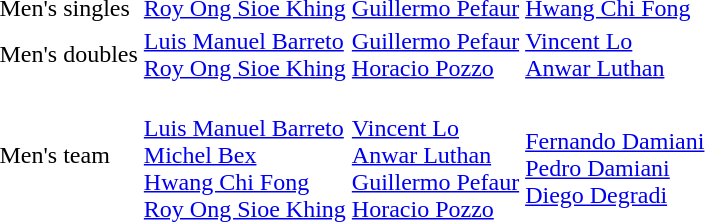<table>
<tr>
<td>Men's singles</td>
<td> <a href='#'>Roy Ong Sioe Khing</a></td>
<td> <a href='#'>Guillermo Pefaur</a></td>
<td> <a href='#'>Hwang Chi Fong</a></td>
</tr>
<tr>
<td>Men's doubles</td>
<td> <a href='#'>Luis Manuel Barreto</a><br> <a href='#'>Roy Ong Sioe Khing</a></td>
<td> <a href='#'>Guillermo Pefaur</a><br> <a href='#'>Horacio Pozzo</a></td>
<td> <a href='#'>Vincent Lo</a><br> <a href='#'>Anwar Luthan</a></td>
</tr>
<tr>
<td>Men's team</td>
<td align="left"><br><a href='#'>Luis Manuel Barreto</a><br><a href='#'>Michel Bex</a><br><a href='#'>Hwang Chi Fong</a><br><a href='#'>Roy Ong Sioe Khing</a></td>
<td align="left"><br><a href='#'>Vincent Lo</a><br><a href='#'>Anwar Luthan</a><br><a href='#'>Guillermo Pefaur</a><br><a href='#'>Horacio Pozzo</a></td>
<td align="left"><br><a href='#'>Fernando Damiani</a><br><a href='#'>Pedro Damiani</a><br><a href='#'>Diego Degradi</a></td>
</tr>
</table>
